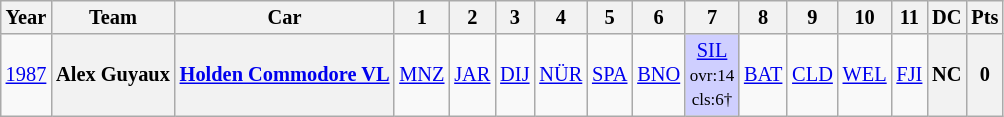<table class="wikitable" style="text-align:center; font-size:85%">
<tr>
<th>Year</th>
<th>Team</th>
<th>Car</th>
<th>1</th>
<th>2</th>
<th>3</th>
<th>4</th>
<th>5</th>
<th>6</th>
<th>7</th>
<th>8</th>
<th>9</th>
<th>10</th>
<th>11</th>
<th>DC</th>
<th>Pts</th>
</tr>
<tr>
<td><a href='#'>1987</a></td>
<th nowrap> Alex Guyaux</th>
<th nowrap><a href='#'>Holden Commodore VL</a></th>
<td><a href='#'>MNZ</a></td>
<td><a href='#'>JAR</a></td>
<td><a href='#'>DIJ</a></td>
<td><a href='#'>NÜR</a></td>
<td><a href='#'>SPA</a></td>
<td><a href='#'>BNO</a></td>
<td style="background:#CFCFFF;"><a href='#'>SIL</a><br><small>ovr:14<br>cls:6†</small></td>
<td><a href='#'>BAT</a></td>
<td><a href='#'>CLD</a></td>
<td><a href='#'>WEL</a></td>
<td><a href='#'>FJI</a></td>
<th>NC</th>
<th>0</th>
</tr>
</table>
